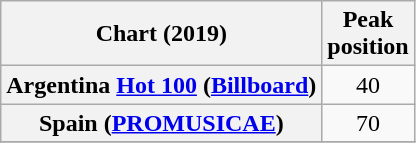<table class="wikitable plainrowheaders" style="text-align:center;">
<tr>
<th scope="col">Chart (2019)</th>
<th scope="col">Peak<br>position</th>
</tr>
<tr>
<th scope="row">Argentina <a href='#'>Hot 100</a> (<a href='#'>Billboard</a>) </th>
<td align=center>40</td>
</tr>
<tr>
<th scope="row">Spain (<a href='#'>PROMUSICAE</a>)</th>
<td style="text-align:center;">70</td>
</tr>
<tr>
</tr>
</table>
